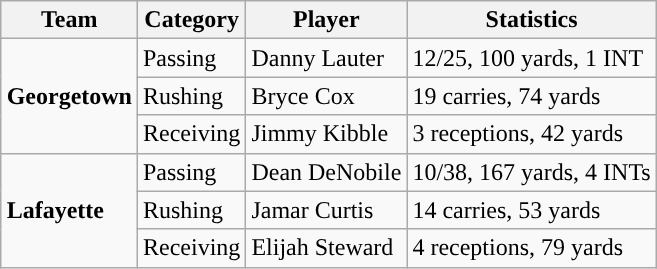<table class="wikitable" style="float: right;">
<tr>
<th>Team</th>
<th>Category</th>
<th>Player</th>
<th>Statistics</th>
</tr>
<tr>
<td rowspan=3><strong>Georgetown</strong></td>
<td>Passing</td>
<td>Danny Lauter</td>
<td>12/25, 100 yards, 1 INT</td>
</tr>
<tr>
<td>Rushing</td>
<td>Bryce Cox</td>
<td>19 carries, 74 yards</td>
</tr>
<tr>
<td>Receiving</td>
<td>Jimmy Kibble</td>
<td>3 receptions, 42 yards</td>
</tr>
<tr>
<td rowspan=3><strong>Lafayette</strong></td>
<td>Passing</td>
<td>Dean DeNobile</td>
<td>10/38, 167 yards, 4 INTs</td>
</tr>
<tr>
<td>Rushing</td>
<td>Jamar Curtis</td>
<td>14 carries, 53 yards</td>
</tr>
<tr>
<td>Receiving</td>
<td>Elijah Steward</td>
<td>4 receptions, 79 yards</td>
</tr>
</table>
